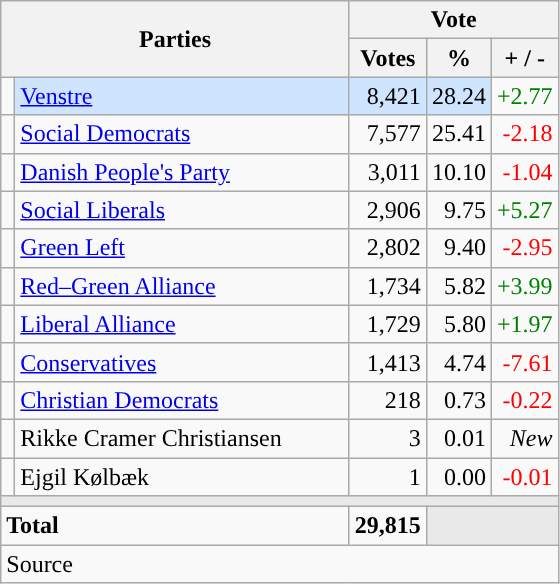<table class="wikitable" style="text-align:right;">
<tr>
<th style="text-align:centre;" rowspan="2" colspan="2" width="225">Parties</th>
<th colspan="3">Vote</th>
</tr>
<tr>
<th width="15">Votes</th>
<th width="15">%</th>
<th width="15">+ / -</th>
</tr>
<tr>
<td width="2" style="color:inherit;background:"></td>
<td bgcolor=#cfe5fe  align="left"><a href='#'>Venstre</a></td>
<td bgcolor=#cfe5fe>8,421</td>
<td bgcolor=#cfe5fe>28.24</td>
<td style=color:green;>+2.77</td>
</tr>
<tr>
<td width="2" style="color:inherit;background:"></td>
<td align="left"><a href='#'>Social Democrats</a></td>
<td>7,577</td>
<td>25.41</td>
<td style=color:red;>-2.18</td>
</tr>
<tr>
<td width="2" style="color:inherit;background:"></td>
<td align="left"><a href='#'>Danish People's Party</a></td>
<td>3,011</td>
<td>10.10</td>
<td style=color:red;>-1.04</td>
</tr>
<tr>
<td width="2" style="color:inherit;background:"></td>
<td align="left"><a href='#'>Social Liberals</a></td>
<td>2,906</td>
<td>9.75</td>
<td style=color:green;>+5.27</td>
</tr>
<tr>
<td width="2" style="color:inherit;background:"></td>
<td align="left"><a href='#'>Green Left</a></td>
<td>2,802</td>
<td>9.40</td>
<td style=color:red;>-2.95</td>
</tr>
<tr>
<td width="2" style="color:inherit;background:"></td>
<td align="left"><a href='#'>Red–Green Alliance</a></td>
<td>1,734</td>
<td>5.82</td>
<td style=color:green;>+3.99</td>
</tr>
<tr>
<td width="2" style="color:inherit;background:"></td>
<td align="left"><a href='#'>Liberal Alliance</a></td>
<td>1,729</td>
<td>5.80</td>
<td style=color:green;>+1.97</td>
</tr>
<tr>
<td width="2" style="color:inherit;background:"></td>
<td align="left"><a href='#'>Conservatives</a></td>
<td>1,413</td>
<td>4.74</td>
<td style=color:red;>-7.61</td>
</tr>
<tr>
<td width="2" style="color:inherit;background:"></td>
<td align="left"><a href='#'>Christian Democrats</a></td>
<td>218</td>
<td>0.73</td>
<td style=color:red;>-0.22</td>
</tr>
<tr>
<td width="2" style="color:inherit;background:"></td>
<td align="left">Rikke Cramer Christiansen</td>
<td>3</td>
<td>0.01</td>
<td><em>New</em></td>
</tr>
<tr>
<td width="2" style="color:inherit;background:"></td>
<td align="left">Ejgil Kølbæk</td>
<td>1</td>
<td>0.00</td>
<td style=color:red;>-0.01</td>
</tr>
<tr>
<td colspan="7" bgcolor="#E9E9E9"></td>
</tr>
<tr>
<td align="left" colspan="2"><strong>Total</strong></td>
<td><strong>29,815</strong></td>
<td bgcolor="#E9E9E9" colspan="2"></td>
</tr>
<tr>
<td align="left" colspan="6">Source</td>
</tr>
</table>
